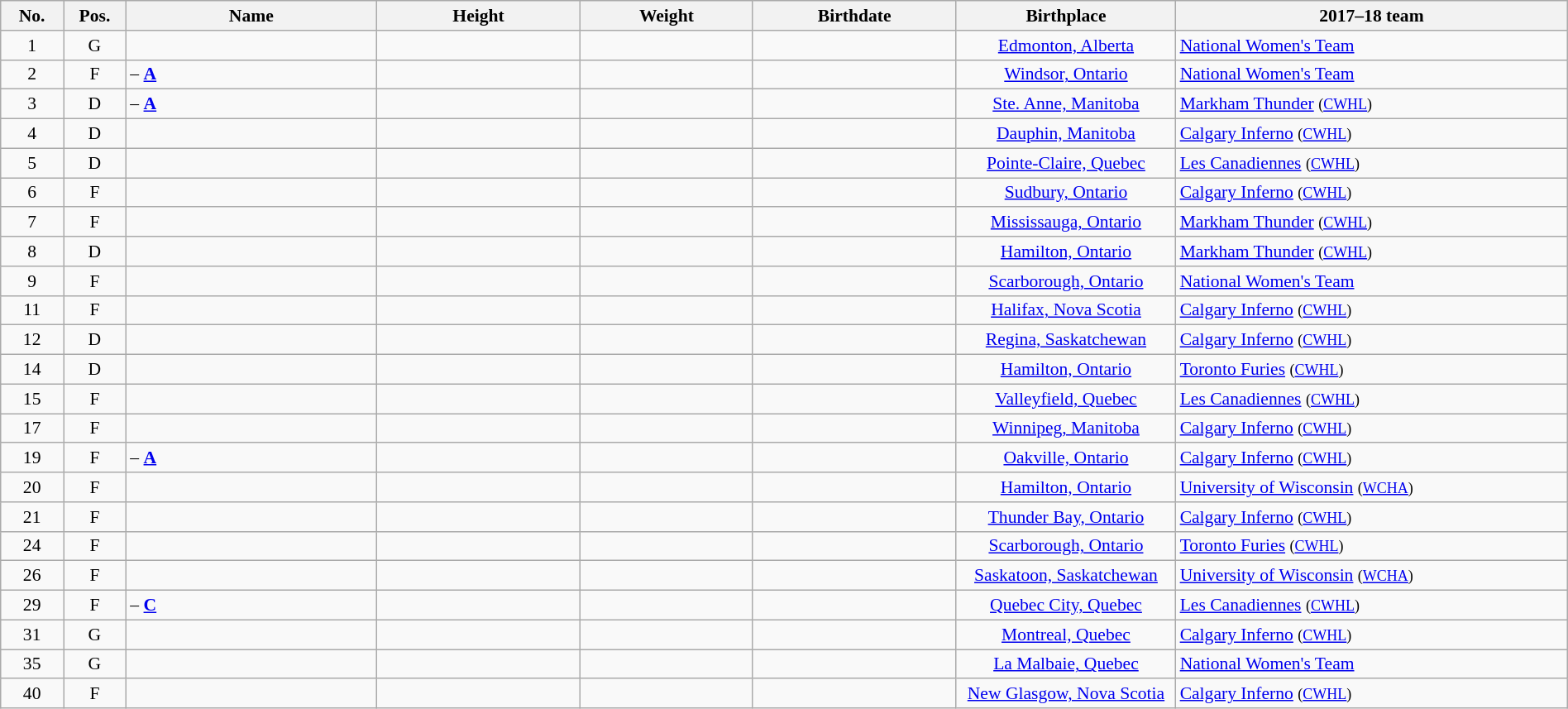<table width="100%" class="wikitable sortable" style="font-size: 90%; text-align: center;">
<tr>
<th style="width:  4%;">No.</th>
<th style="width:  4%;">Pos.</th>
<th style="width: 16%;">Name</th>
<th style="width: 13%;">Height</th>
<th style="width: 11%;">Weight</th>
<th style="width: 13%;">Birthdate</th>
<th style="width: 14%;">Birthplace</th>
<th style="width: 25%;">2017–18 team</th>
</tr>
<tr>
<td>1</td>
<td>G</td>
<td style="text-align:left;"></td>
<td></td>
<td></td>
<td style="text-align:right;"></td>
<td><a href='#'>Edmonton, Alberta</a></td>
<td style="text-align:left;"> <a href='#'>National Women's Team</a></td>
</tr>
<tr>
<td>2</td>
<td>F</td>
<td style="text-align:left;"> – <strong><a href='#'>A</a></strong></td>
<td></td>
<td></td>
<td style="text-align:right;"></td>
<td><a href='#'>Windsor, Ontario</a></td>
<td style="text-align:left;"> <a href='#'>National Women's Team</a></td>
</tr>
<tr>
<td>3</td>
<td>D</td>
<td style="text-align:left;"> – <strong><a href='#'>A</a></strong></td>
<td></td>
<td></td>
<td style="text-align:right;"></td>
<td><a href='#'>Ste. Anne, Manitoba</a></td>
<td style="text-align:left;"> <a href='#'>Markham Thunder</a> <small>(<a href='#'>CWHL</a>)</small></td>
</tr>
<tr>
<td>4</td>
<td>D</td>
<td style="text-align:left;"></td>
<td></td>
<td></td>
<td style="text-align:right;"></td>
<td><a href='#'>Dauphin, Manitoba</a></td>
<td style="text-align:left;"> <a href='#'>Calgary Inferno</a> <small>(<a href='#'>CWHL</a>)</small></td>
</tr>
<tr>
<td>5</td>
<td>D</td>
<td style="text-align:left;"></td>
<td></td>
<td></td>
<td style="text-align:right;"></td>
<td><a href='#'>Pointe-Claire, Quebec</a></td>
<td style="text-align:left;"> <a href='#'>Les Canadiennes</a> <small>(<a href='#'>CWHL</a>)</small></td>
</tr>
<tr>
<td>6</td>
<td>F</td>
<td style="text-align:left;"></td>
<td></td>
<td></td>
<td style="text-align:right;"></td>
<td><a href='#'>Sudbury, Ontario</a></td>
<td style="text-align:left;"> <a href='#'>Calgary Inferno</a> <small>(<a href='#'>CWHL</a>)</small></td>
</tr>
<tr>
<td>7</td>
<td>F</td>
<td style="text-align:left;"></td>
<td></td>
<td></td>
<td style="text-align:right;"></td>
<td><a href='#'>Mississauga, Ontario</a></td>
<td style="text-align:left;"> <a href='#'>Markham Thunder</a> <small>(<a href='#'>CWHL</a>)</small></td>
</tr>
<tr>
<td>8</td>
<td>D</td>
<td style="text-align:left;"></td>
<td></td>
<td></td>
<td style="text-align:right;"></td>
<td><a href='#'>Hamilton, Ontario</a></td>
<td style="text-align:left;"> <a href='#'>Markham Thunder</a> <small>(<a href='#'>CWHL</a>)</small></td>
</tr>
<tr>
<td>9</td>
<td>F</td>
<td style="text-align:left;"></td>
<td></td>
<td></td>
<td style="text-align:right;"></td>
<td><a href='#'>Scarborough, Ontario</a></td>
<td style="text-align:left;"> <a href='#'>National Women's Team</a></td>
</tr>
<tr>
<td>11</td>
<td>F</td>
<td style="text-align:left;"></td>
<td></td>
<td></td>
<td style="text-align:right;"></td>
<td><a href='#'>Halifax, Nova Scotia</a></td>
<td style="text-align:left;"> <a href='#'>Calgary Inferno</a> <small>(<a href='#'>CWHL</a>)</small></td>
</tr>
<tr>
<td>12</td>
<td>D</td>
<td style="text-align:left;"></td>
<td></td>
<td></td>
<td style="text-align:right;"></td>
<td><a href='#'>Regina, Saskatchewan</a></td>
<td style="text-align:left;"> <a href='#'>Calgary Inferno</a> <small>(<a href='#'>CWHL</a>)</small></td>
</tr>
<tr>
<td>14</td>
<td>D</td>
<td style="text-align:left;"></td>
<td></td>
<td></td>
<td style="text-align:right;"></td>
<td><a href='#'>Hamilton, Ontario</a></td>
<td style="text-align:left;"> <a href='#'>Toronto Furies</a> <small>(<a href='#'>CWHL</a>)</small></td>
</tr>
<tr>
<td>15</td>
<td>F</td>
<td style="text-align:left;"></td>
<td></td>
<td></td>
<td style="text-align:right;"></td>
<td><a href='#'>Valleyfield, Quebec</a></td>
<td style="text-align:left;"> <a href='#'>Les Canadiennes</a> <small>(<a href='#'>CWHL</a>)</small></td>
</tr>
<tr>
<td>17</td>
<td>F</td>
<td style="text-align:left;"></td>
<td></td>
<td></td>
<td style="text-align:right;"></td>
<td><a href='#'>Winnipeg, Manitoba</a></td>
<td style="text-align:left;"> <a href='#'>Calgary Inferno</a> <small>(<a href='#'>CWHL</a>)</small></td>
</tr>
<tr>
<td>19</td>
<td>F</td>
<td style="text-align:left;"> – <strong><a href='#'>A</a></strong></td>
<td></td>
<td></td>
<td style="text-align:right;"></td>
<td><a href='#'>Oakville, Ontario</a></td>
<td style="text-align:left;"> <a href='#'>Calgary Inferno</a> <small>(<a href='#'>CWHL</a>)</small></td>
</tr>
<tr>
<td>20</td>
<td>F</td>
<td style="text-align:left;"></td>
<td></td>
<td></td>
<td style="text-align:right;"></td>
<td><a href='#'>Hamilton, Ontario</a></td>
<td style="text-align:left;"> <a href='#'>University of Wisconsin</a> <small>(<a href='#'>WCHA</a>)</small></td>
</tr>
<tr>
<td>21</td>
<td>F</td>
<td style="text-align:left;"></td>
<td></td>
<td></td>
<td style="text-align:right;"></td>
<td><a href='#'>Thunder Bay, Ontario</a></td>
<td style="text-align:left;"> <a href='#'>Calgary Inferno</a> <small>(<a href='#'>CWHL</a>)</small></td>
</tr>
<tr>
<td>24</td>
<td>F</td>
<td style="text-align:left;"></td>
<td></td>
<td></td>
<td style="text-align:right;"></td>
<td><a href='#'>Scarborough, Ontario</a></td>
<td style="text-align:left;"> <a href='#'>Toronto Furies</a> <small>(<a href='#'>CWHL</a>)</small></td>
</tr>
<tr>
<td>26</td>
<td>F</td>
<td style="text-align:left;"></td>
<td></td>
<td></td>
<td style="text-align:right;"></td>
<td><a href='#'>Saskatoon, Saskatchewan</a></td>
<td style="text-align:left;"> <a href='#'>University of Wisconsin</a> <small>(<a href='#'>WCHA</a>)</small></td>
</tr>
<tr>
<td>29</td>
<td>F</td>
<td style="text-align:left;"> – <strong><a href='#'>C</a></strong></td>
<td></td>
<td></td>
<td style="text-align:right;"></td>
<td><a href='#'>Quebec City, Quebec</a></td>
<td style="text-align:left;"> <a href='#'>Les Canadiennes</a> <small>(<a href='#'>CWHL</a>)</small></td>
</tr>
<tr>
<td>31</td>
<td>G</td>
<td style="text-align:left;"></td>
<td></td>
<td></td>
<td style="text-align:right;"></td>
<td><a href='#'>Montreal, Quebec</a></td>
<td style="text-align:left;"> <a href='#'>Calgary Inferno</a> <small>(<a href='#'>CWHL</a>)</small></td>
</tr>
<tr>
<td>35</td>
<td>G</td>
<td style="text-align:left;"></td>
<td></td>
<td></td>
<td style="text-align:right;"></td>
<td><a href='#'>La Malbaie, Quebec</a></td>
<td style="text-align:left;"> <a href='#'>National Women's Team</a></td>
</tr>
<tr>
<td>40</td>
<td>F</td>
<td style="text-align:left;"></td>
<td></td>
<td></td>
<td style="text-align:right;"></td>
<td><a href='#'>New Glasgow, Nova Scotia</a></td>
<td style="text-align:left;"> <a href='#'>Calgary Inferno</a> <small>(<a href='#'>CWHL</a>)</small></td>
</tr>
</table>
